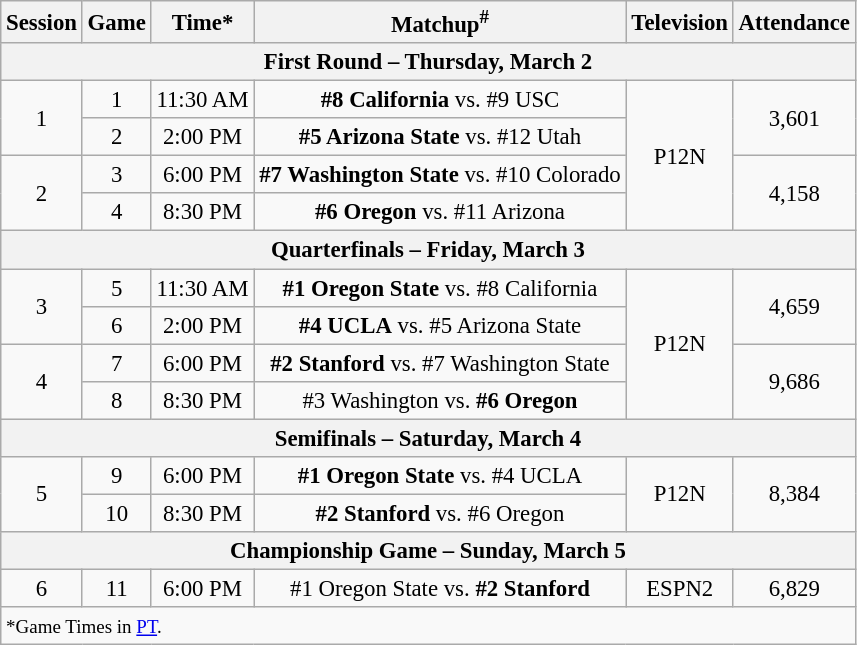<table class="wikitable" style="font-size: 95%; text-align:center;">
<tr align="center">
<th>Session</th>
<th>Game</th>
<th>Time*</th>
<th>Matchup<sup>#</sup></th>
<th>Television</th>
<th>Attendance</th>
</tr>
<tr>
<th colspan=7>First Round – Thursday, March 2</th>
</tr>
<tr>
<td rowspan=2>1</td>
<td>1</td>
<td>11:30 AM</td>
<td><strong>#8 California</strong> vs. #9 USC</td>
<td rowspan=4>P12N</td>
<td rowspan=2>3,601</td>
</tr>
<tr>
<td>2</td>
<td>2:00 PM</td>
<td><strong>#5 Arizona State</strong> vs. #12 Utah</td>
</tr>
<tr>
<td rowspan=2>2</td>
<td>3</td>
<td>6:00 PM</td>
<td><strong>#7 Washington State</strong> vs. #10 Colorado</td>
<td rowspan=2>4,158</td>
</tr>
<tr>
<td>4</td>
<td>8:30 PM</td>
<td><strong>#6 Oregon</strong> vs. #11 Arizona</td>
</tr>
<tr>
<th colspan=7>Quarterfinals – Friday, March 3</th>
</tr>
<tr>
<td rowspan=2>3</td>
<td>5</td>
<td>11:30 AM</td>
<td><strong>#1 Oregon State</strong> vs. #8 California</td>
<td rowspan=4>P12N</td>
<td rowspan=2>4,659</td>
</tr>
<tr>
<td>6</td>
<td>2:00 PM</td>
<td><strong>#4 UCLA</strong> vs. #5 Arizona State</td>
</tr>
<tr>
<td rowspan=2>4</td>
<td>7</td>
<td>6:00 PM</td>
<td><strong>#2 Stanford</strong> vs. #7 Washington State</td>
<td rowspan=2>9,686</td>
</tr>
<tr>
<td>8</td>
<td>8:30 PM</td>
<td>#3 Washington vs. <strong>#6 Oregon</strong></td>
</tr>
<tr>
<th colspan=7>Semifinals – Saturday, March 4</th>
</tr>
<tr>
<td rowspan=2>5</td>
<td>9</td>
<td>6:00 PM</td>
<td><strong>#1 Oregon State</strong> vs. #4 UCLA</td>
<td rowspan=2>P12N</td>
<td rowspan=2>8,384</td>
</tr>
<tr>
<td>10</td>
<td>8:30 PM</td>
<td><strong>#2 Stanford</strong> vs. #6 Oregon</td>
</tr>
<tr>
<th colspan=7>Championship Game – Sunday, March 5</th>
</tr>
<tr>
<td>6</td>
<td>11</td>
<td>6:00 PM</td>
<td>#1 Oregon State vs. <strong>#2 Stanford</strong></td>
<td>ESPN2</td>
<td>6,829</td>
</tr>
<tr>
<td colspan=6 style="text-align:left;"><small>*Game Times in <a href='#'>PT</a>.</small></td>
</tr>
</table>
